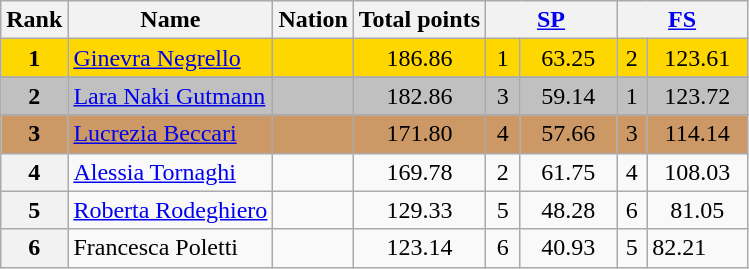<table class="wikitable sortable">
<tr>
<th>Rank</th>
<th>Name</th>
<th>Nation</th>
<th>Total points</th>
<th colspan="2" width="80px"><a href='#'>SP</a></th>
<th colspan="2" width="80px"><a href='#'>FS</a></th>
</tr>
<tr bgcolor="gold">
<td align="center"><strong>1</strong></td>
<td><a href='#'>Ginevra Negrello</a></td>
<td></td>
<td align="center">186.86</td>
<td align="center">1</td>
<td align="center">63.25</td>
<td align="center">2</td>
<td align="center">123.61</td>
</tr>
<tr>
</tr>
<tr bgcolor="silver">
<td align="center"><strong>2</strong></td>
<td><a href='#'>Lara Naki Gutmann</a></td>
<td></td>
<td align="center">182.86</td>
<td align="center">3</td>
<td align="center">59.14</td>
<td align="center">1</td>
<td align="center">123.72</td>
</tr>
<tr>
</tr>
<tr bgcolor="cc9966">
<td align="center"><strong>3</strong></td>
<td><a href='#'>Lucrezia Beccari</a></td>
<td></td>
<td align="center">171.80</td>
<td align="center">4</td>
<td align="center">57.66</td>
<td align="center">3</td>
<td align="center">114.14</td>
</tr>
<tr>
<th>4</th>
<td><a href='#'>Alessia Tornaghi</a></td>
<td></td>
<td align="center">169.78</td>
<td align="center">2</td>
<td align="center">61.75</td>
<td align="center">4</td>
<td align="center">108.03</td>
</tr>
<tr>
<th>5</th>
<td><a href='#'>Roberta Rodeghiero</a></td>
<td></td>
<td align="center">129.33</td>
<td align="center">5</td>
<td align="center">48.28</td>
<td align="center">6</td>
<td align="center">81.05</td>
</tr>
<tr>
<th>6</th>
<td>Francesca Poletti</td>
<td></td>
<td align="center" style="text-align:center " ;>123.14</td>
<td align="center">6</td>
<td align="center">40.93</td>
<td style="text-align:center " ;>5</td>
<td>82.21</td>
</tr>
</table>
